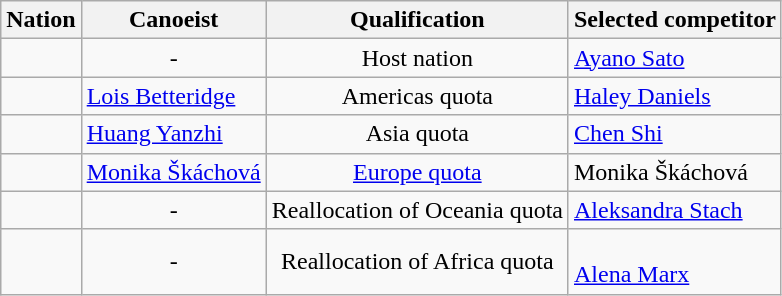<table class="wikitable" style="text-align:center">
<tr>
<th>Nation</th>
<th>Canoeist</th>
<th>Qualification</th>
<th>Selected competitor</th>
</tr>
<tr>
<td align="left"></td>
<td>-</td>
<td>Host nation</td>
<td align="left"><a href='#'>Ayano Sato</a></td>
</tr>
<tr>
<td align="left"></td>
<td align="left"><a href='#'>Lois Betteridge</a></td>
<td>Americas quota</td>
<td align="left"><a href='#'>Haley Daniels</a></td>
</tr>
<tr>
<td align="left"></td>
<td align="left"><a href='#'>Huang Yanzhi</a></td>
<td>Asia quota</td>
<td align="left"><a href='#'>Chen Shi</a></td>
</tr>
<tr>
<td align="left"></td>
<td align="left"><a href='#'>Monika Škáchová</a></td>
<td><a href='#'>Europe quota</a></td>
<td align="left">Monika Škáchová</td>
</tr>
<tr>
<td align="left"></td>
<td>-</td>
<td>Reallocation of Oceania quota</td>
<td align="left"><a href='#'>Aleksandra Stach</a></td>
</tr>
<tr>
<td align="left"><br></td>
<td>-</td>
<td>Reallocation of Africa quota</td>
<td align="left"><br><a href='#'>Alena Marx</a></td>
</tr>
</table>
